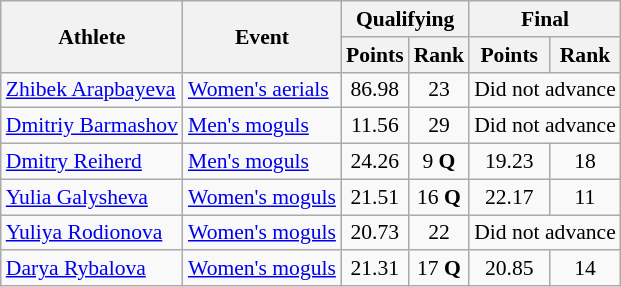<table class="wikitable" style="font-size:90%">
<tr>
<th rowspan="2">Athlete</th>
<th rowspan="2">Event</th>
<th colspan="2">Qualifying</th>
<th colspan="2">Final</th>
</tr>
<tr>
<th>Points</th>
<th>Rank</th>
<th>Points</th>
<th>Rank</th>
</tr>
<tr>
<td><a href='#'>Zhibek Arapbayeva</a></td>
<td><a href='#'>Women's aerials</a></td>
<td align="center">86.98</td>
<td align="center">23</td>
<td align="center" colspan=2>Did not advance</td>
</tr>
<tr>
<td><a href='#'>Dmitriy Barmashov</a></td>
<td><a href='#'>Men's moguls</a></td>
<td align="center">11.56</td>
<td align="center">29</td>
<td align="center" colspan=2>Did not advance</td>
</tr>
<tr>
<td><a href='#'>Dmitry Reiherd</a></td>
<td><a href='#'>Men's moguls</a></td>
<td align="center">24.26</td>
<td align="center">9 <strong>Q</strong></td>
<td align="center">19.23</td>
<td align="center">18</td>
</tr>
<tr>
<td><a href='#'>Yulia Galysheva</a></td>
<td><a href='#'>Women's moguls</a></td>
<td align="center">21.51</td>
<td align="center">16 <strong>Q</strong></td>
<td align="center">22.17</td>
<td align="center">11</td>
</tr>
<tr>
<td><a href='#'>Yuliya Rodionova</a></td>
<td><a href='#'>Women's moguls</a></td>
<td align="center">20.73</td>
<td align="center">22</td>
<td align="center" colspan=2>Did not advance</td>
</tr>
<tr>
<td><a href='#'>Darya Rybalova</a></td>
<td><a href='#'>Women's moguls</a></td>
<td align="center">21.31</td>
<td align="center">17 <strong>Q</strong></td>
<td align="center">20.85</td>
<td align="center">14</td>
</tr>
</table>
